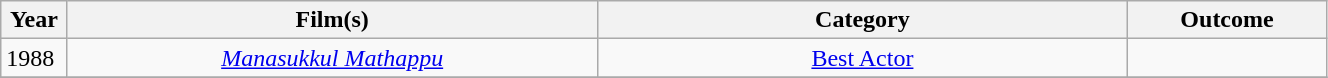<table class="wikitable" style="width:70%;">
<tr>
<th width=5%>Year</th>
<th style="width:40%;">Film(s)</th>
<th style="width:40%;">Category</th>
<th style="width:15%;">Outcome</th>
</tr>
<tr>
<td style="text-align:left;">1988</td>
<td style="text-align:center;"><em><a href='#'>Manasukkul Mathappu</a></em></td>
<td style="text-align:center;"><a href='#'>Best Actor</a></td>
<td></td>
</tr>
<tr>
</tr>
</table>
